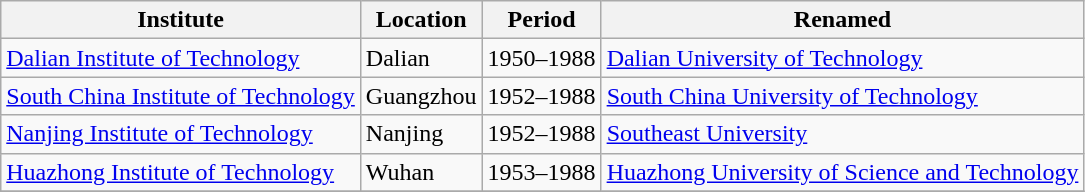<table class="wikitable sortable">
<tr>
<th>Institute</th>
<th>Location</th>
<th>Period</th>
<th>Renamed</th>
</tr>
<tr>
<td><a href='#'>Dalian Institute of Technology</a></td>
<td>Dalian</td>
<td>1950–1988</td>
<td><a href='#'>Dalian University of Technology</a></td>
</tr>
<tr>
<td><a href='#'>South China Institute of Technology</a></td>
<td>Guangzhou</td>
<td>1952–1988</td>
<td><a href='#'>South China University of Technology</a></td>
</tr>
<tr>
<td><a href='#'>Nanjing Institute of Technology</a></td>
<td>Nanjing</td>
<td>1952–1988</td>
<td><a href='#'>Southeast University</a></td>
</tr>
<tr>
<td><a href='#'>Huazhong Institute of Technology</a></td>
<td>Wuhan</td>
<td>1953–1988</td>
<td><a href='#'>Huazhong University of Science and Technology</a></td>
</tr>
<tr>
</tr>
</table>
